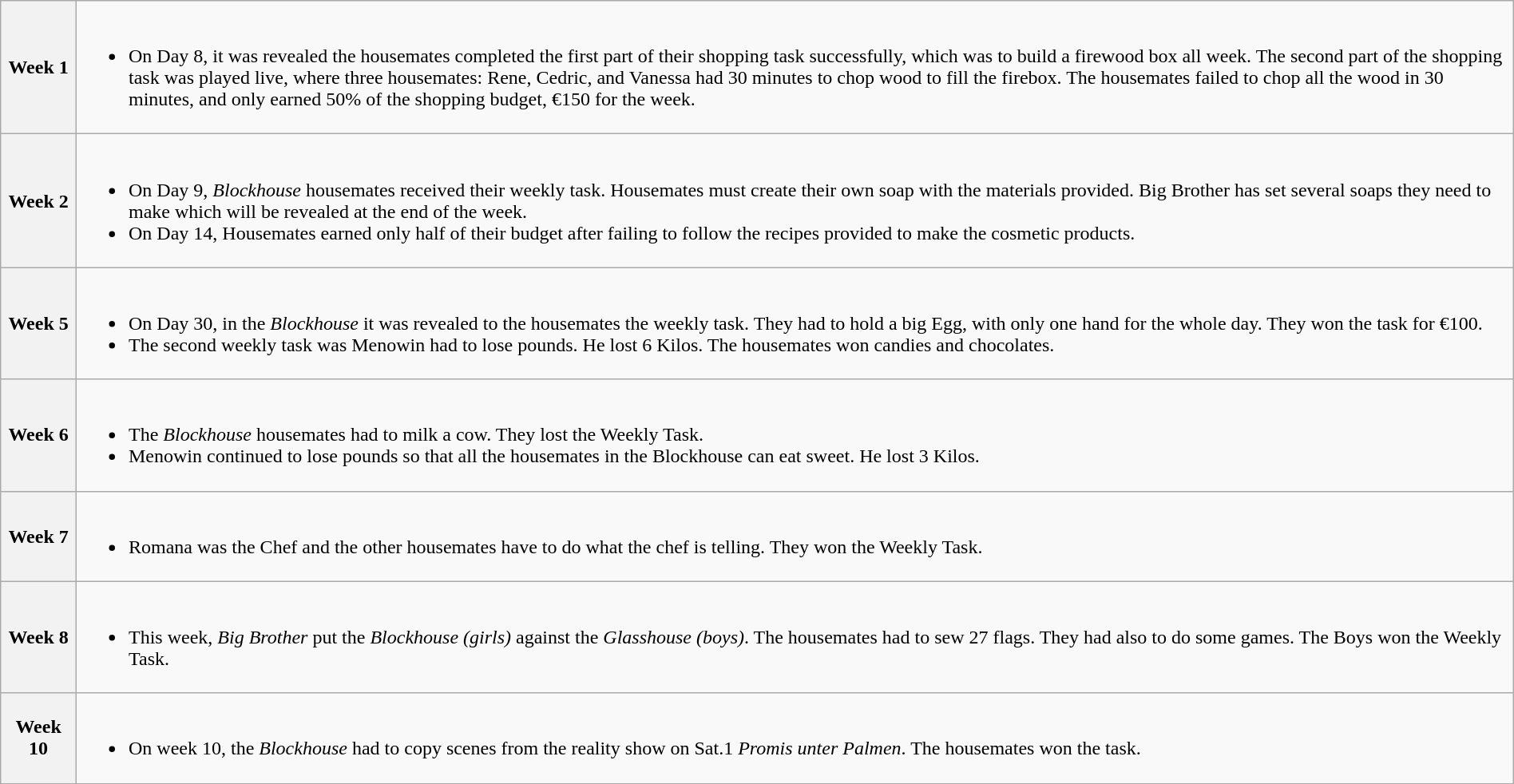<table class="wikitable" style="width: 100%;">
<tr>
<th style="width: 5%">Week 1</th>
<td><br><ul><li>On Day 8, it was revealed the housemates completed the first part of their shopping task successfully, which was to build a firewood box all week. The second part of the shopping task was played live, where three housemates: Rene, Cedric, and Vanessa had 30 minutes to chop wood to fill the firebox. The housemates failed to chop all the wood in 30 minutes, and only earned 50% of the shopping budget, €150 for the week.</li></ul></td>
</tr>
<tr>
<th>Week 2</th>
<td><br><ul><li>On Day 9, <em>Blockhouse</em> housemates received their weekly task. Housemates must create their own soap with the materials provided. Big Brother has set several soaps they need to make which will be revealed at the end of the week.</li><li>On Day 14, Housemates earned only half of their budget after failing to follow the recipes provided to make the cosmetic products.</li></ul></td>
</tr>
<tr>
<th>Week 5</th>
<td><br><ul><li>On Day 30, in the <em>Blockhouse</em> it was revealed to the housemates the weekly task. They had to hold a big Egg, with only one hand for the whole day. They won the task for €100.</li><li>The second weekly task was Menowin had to lose pounds. He lost 6 Kilos. The housemates won candies and chocolates.</li></ul></td>
</tr>
<tr>
<th>Week 6</th>
<td><br><ul><li>The <em>Blockhouse</em> housemates had to milk a cow. They lost the Weekly Task.</li><li>Menowin continued to lose pounds so that all the housemates in the Blockhouse can eat sweet. He lost 3 Kilos.</li></ul></td>
</tr>
<tr>
<th>Week 7</th>
<td><br><ul><li>Romana was the Chef and the other housemates have to do what the chef is telling. They won the Weekly Task.</li></ul></td>
</tr>
<tr>
<th>Week 8</th>
<td><br><ul><li>This week, <em>Big Brother</em> put the <em>Blockhouse (girls)</em> against the <em>Glasshouse (boys)</em>. The housemates had to sew 27 flags. They had also to do some games. The Boys won the Weekly Task.</li></ul></td>
</tr>
<tr>
<th>Week 10</th>
<td><br><ul><li>On week 10, the <em>Blockhouse</em> had to copy scenes from the reality show on Sat.1 <em>Promis unter Palmen</em>. The housemates won the task.</li></ul></td>
</tr>
</table>
